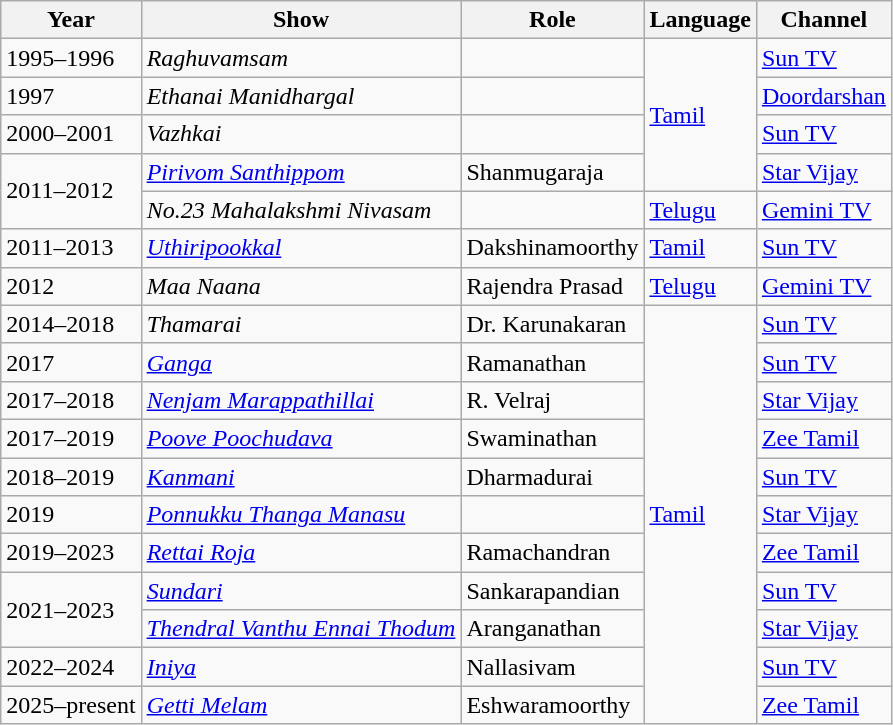<table class="wikitable sortable">
<tr>
<th>Year</th>
<th>Show</th>
<th>Role</th>
<th>Language</th>
<th>Channel</th>
</tr>
<tr>
<td>1995–1996</td>
<td><em>Raghuvamsam</em></td>
<td></td>
<td rowspan="4"><a href='#'>Tamil</a></td>
<td><a href='#'>Sun TV</a></td>
</tr>
<tr>
<td>1997</td>
<td><em>Ethanai Manidhargal</em></td>
<td></td>
<td><a href='#'>Doordarshan</a></td>
</tr>
<tr>
<td>2000–2001</td>
<td><em>Vazhkai</em></td>
<td></td>
<td><a href='#'>Sun TV</a></td>
</tr>
<tr>
<td rowspan="2">2011–2012</td>
<td><em><a href='#'>Pirivom Santhippom</a></em></td>
<td>Shanmugaraja</td>
<td><a href='#'>Star Vijay</a></td>
</tr>
<tr>
<td><em>No.23 Mahalakshmi Nivasam</em></td>
<td></td>
<td><a href='#'>Telugu</a></td>
<td><a href='#'>Gemini TV</a></td>
</tr>
<tr>
<td>2011–2013</td>
<td><em><a href='#'>Uthiripookkal</a></em></td>
<td>Dakshinamoorthy</td>
<td><a href='#'>Tamil</a></td>
<td><a href='#'>Sun TV</a></td>
</tr>
<tr>
<td>2012</td>
<td><em>Maa Naana</em></td>
<td>Rajendra Prasad</td>
<td><a href='#'>Telugu</a></td>
<td><a href='#'>Gemini TV</a></td>
</tr>
<tr>
<td>2014–2018</td>
<td><em>Thamarai</em></td>
<td>Dr. Karunakaran</td>
<td rowspan="11"><a href='#'>Tamil</a></td>
<td><a href='#'>Sun TV</a></td>
</tr>
<tr>
<td>2017</td>
<td><em><a href='#'>Ganga</a></em></td>
<td>Ramanathan</td>
<td><a href='#'>Sun TV</a></td>
</tr>
<tr>
<td>2017–2018</td>
<td><em><a href='#'>Nenjam Marappathillai</a></em></td>
<td>R. Velraj</td>
<td><a href='#'>Star Vijay</a></td>
</tr>
<tr>
<td>2017–2019</td>
<td><em><a href='#'>Poove Poochudava</a></em></td>
<td>Swaminathan</td>
<td><a href='#'>Zee Tamil</a></td>
</tr>
<tr>
<td>2018–2019</td>
<td><em><a href='#'>Kanmani</a></em></td>
<td>Dharmadurai</td>
<td><a href='#'>Sun TV</a></td>
</tr>
<tr>
<td>2019</td>
<td><em><a href='#'>Ponnukku Thanga Manasu</a></em></td>
<td></td>
<td><a href='#'>Star Vijay</a></td>
</tr>
<tr>
<td>2019–2023</td>
<td><em><a href='#'>Rettai Roja</a></em></td>
<td>Ramachandran</td>
<td><a href='#'>Zee Tamil</a></td>
</tr>
<tr>
<td rowspan="2">2021–2023</td>
<td><em><a href='#'>Sundari</a></em></td>
<td>Sankarapandian</td>
<td><a href='#'>Sun TV</a></td>
</tr>
<tr>
<td><em><a href='#'>Thendral Vanthu Ennai Thodum</a></em></td>
<td>Aranganathan</td>
<td><a href='#'>Star Vijay</a></td>
</tr>
<tr>
<td>2022–2024</td>
<td><em><a href='#'>Iniya</a></em></td>
<td>Nallasivam</td>
<td><a href='#'>Sun TV</a></td>
</tr>
<tr>
<td>2025–present</td>
<td><em><a href='#'>Getti Melam</a></em></td>
<td>Eshwaramoorthy</td>
<td><a href='#'>Zee Tamil</a></td>
</tr>
</table>
